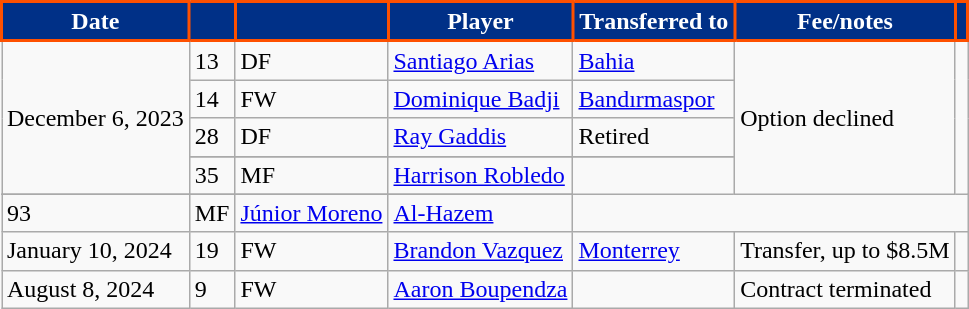<table class="wikitable sortable" style="text-align:left; font-size:100%;">
<tr>
<th style="background-color:#003087; color:#FFFFFF; border:2px solid #FE5000;" scope="col">Date</th>
<th style="background-color:#003087; color:#FFFFFF; border:2px solid #FE5000;" scope="col"></th>
<th style="background-color:#003087; color:#FFFFFF; border:2px solid #FE5000;" scope="col"></th>
<th style="background-color:#003087; color:#FFFFFF; border:2px solid #FE5000;" scope="col">Player</th>
<th style="background-color:#003087; color:#FFFFFF; border:2px solid #FE5000;" scope="col">Transferred to</th>
<th style="background-color:#003087; color:#FFFFFF; border:2px solid #FE5000;" scope="col">Fee/notes</th>
<th style="background-color:#003087; color:#FFFFFF; border:2px solid #FE5000;" scope="col"></th>
</tr>
<tr>
<td rowspan="5">December 6, 2023</td>
<td>13</td>
<td>DF</td>
<td> <a href='#'>Santiago Arias</a></td>
<td> <a href='#'>Bahia</a></td>
<td rowspan="5">Option declined</td>
<td rowspan="5"></td>
</tr>
<tr>
<td>14</td>
<td>FW</td>
<td> <a href='#'>Dominique Badji</a></td>
<td> <a href='#'>Bandırmaspor</a></td>
</tr>
<tr>
<td>28</td>
<td>DF</td>
<td> <a href='#'>Ray Gaddis</a></td>
<td>Retired</td>
</tr>
<tr>
</tr>
<tr>
<td>35</td>
<td>MF</td>
<td> <a href='#'>Harrison Robledo</a></td>
<td></td>
</tr>
<tr>
</tr>
<tr>
<td>93</td>
<td>MF</td>
<td> <a href='#'>Júnior Moreno</a></td>
<td> <a href='#'>Al-Hazem</a></td>
</tr>
<tr>
<td>January 10, 2024</td>
<td>19</td>
<td>FW</td>
<td> <a href='#'>Brandon Vazquez</a></td>
<td> <a href='#'>Monterrey</a></td>
<td>Transfer, up to $8.5M</td>
<td></td>
</tr>
<tr>
<td>August 8, 2024</td>
<td>9</td>
<td>FW</td>
<td> <a href='#'>Aaron Boupendza</a></td>
<td></td>
<td>Contract terminated</td>
<td></td>
</tr>
</table>
